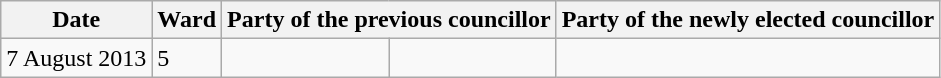<table class="wikitable">
<tr>
<th>Date</th>
<th>Ward</th>
<th colspan=2>Party of the previous councillor</th>
<th colspan=2>Party of the newly elected councillor</th>
</tr>
<tr>
<td>7 August 2013</td>
<td>5</td>
<td></td>
<td></td>
</tr>
</table>
